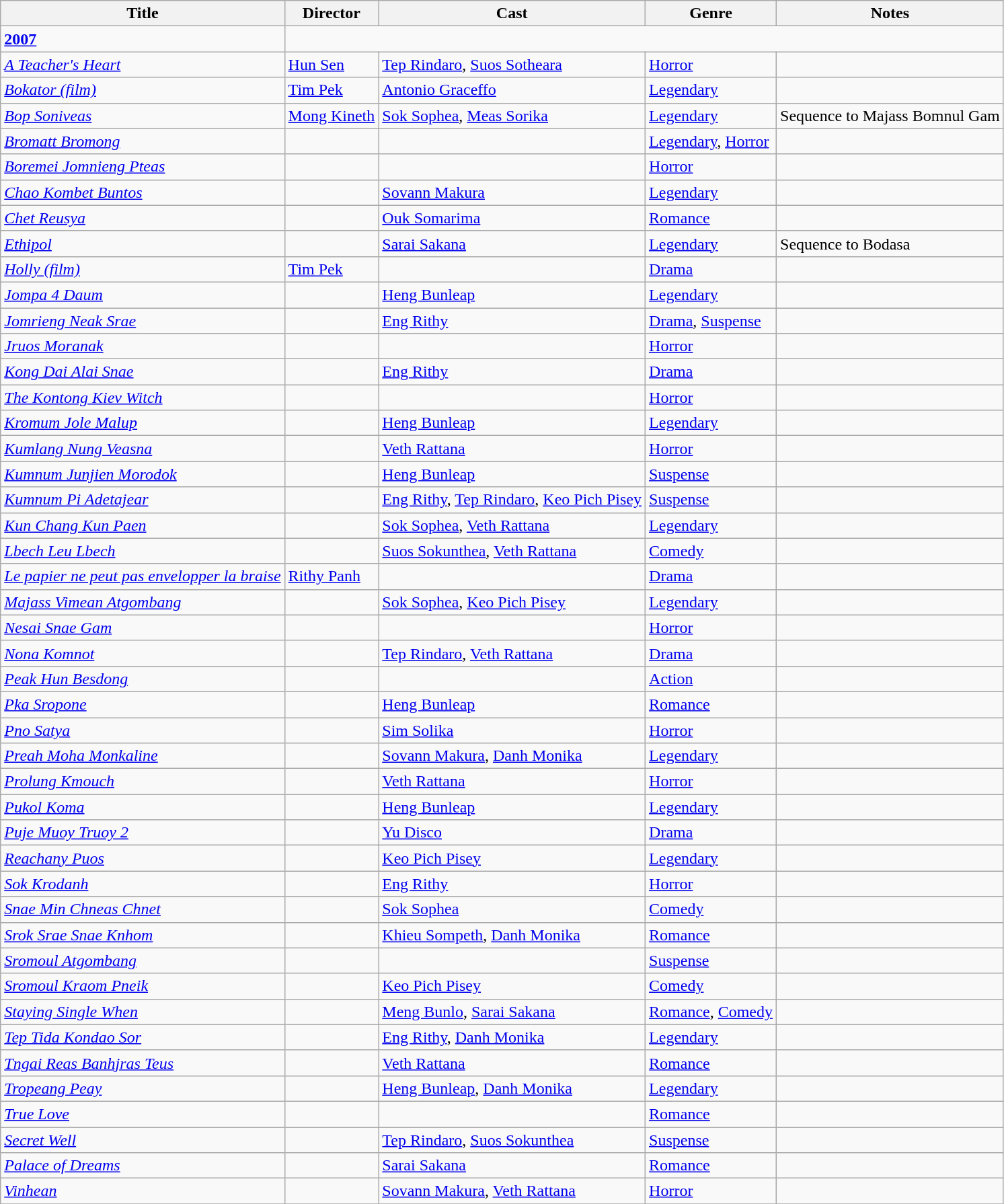<table class="wikitable">
<tr>
<th>Title</th>
<th>Director</th>
<th>Cast</th>
<th>Genre</th>
<th>Notes</th>
</tr>
<tr>
<td><strong><a href='#'>2007</a></strong></td>
</tr>
<tr>
<td><em><a href='#'>A Teacher's Heart</a></em></td>
<td><a href='#'>Hun Sen</a></td>
<td><a href='#'>Tep Rindaro</a>, <a href='#'>Suos Sotheara</a></td>
<td><a href='#'>Horror</a></td>
<td></td>
</tr>
<tr>
<td><em> <a href='#'>Bokator (film)</a></em></td>
<td><a href='#'>Tim Pek</a></td>
<td><a href='#'>Antonio Graceffo</a></td>
<td><a href='#'>Legendary</a></td>
<td></td>
</tr>
<tr>
<td><em><a href='#'>Bop Soniveas</a></em></td>
<td><a href='#'>Mong Kineth</a></td>
<td><a href='#'>Sok Sophea</a>, <a href='#'>Meas Sorika</a></td>
<td><a href='#'>Legendary</a></td>
<td>Sequence to Majass Bomnul Gam</td>
</tr>
<tr>
<td><em><a href='#'>Bromatt Bromong</a></em></td>
<td></td>
<td></td>
<td><a href='#'>Legendary</a>, <a href='#'>Horror</a></td>
<td></td>
</tr>
<tr>
<td><em> <a href='#'>Boremei Jomnieng Pteas</a></em></td>
<td></td>
<td></td>
<td><a href='#'>Horror</a></td>
<td></td>
</tr>
<tr>
<td><em><a href='#'>Chao Kombet Buntos</a></em></td>
<td></td>
<td><a href='#'>Sovann Makura</a></td>
<td><a href='#'>Legendary</a></td>
<td></td>
</tr>
<tr>
<td><em><a href='#'>Chet Reusya</a></em></td>
<td></td>
<td><a href='#'>Ouk Somarima</a></td>
<td><a href='#'>Romance</a></td>
<td></td>
</tr>
<tr>
<td><em><a href='#'>Ethipol</a></em></td>
<td></td>
<td><a href='#'>Sarai Sakana</a></td>
<td><a href='#'>Legendary</a></td>
<td>Sequence to Bodasa</td>
</tr>
<tr>
<td><em><a href='#'>Holly (film)</a></em></td>
<td><a href='#'>Tim Pek</a></td>
<td></td>
<td><a href='#'>Drama</a></td>
<td></td>
</tr>
<tr>
<td><em><a href='#'>Jompa 4 Daum</a></em></td>
<td></td>
<td><a href='#'>Heng Bunleap</a></td>
<td><a href='#'>Legendary</a></td>
<td></td>
</tr>
<tr>
<td><em><a href='#'>Jomrieng Neak Srae</a></em></td>
<td></td>
<td><a href='#'>Eng Rithy</a></td>
<td><a href='#'>Drama</a>, <a href='#'>Suspense</a></td>
<td></td>
</tr>
<tr>
<td><em><a href='#'>Jruos Moranak</a></em></td>
<td></td>
<td></td>
<td><a href='#'>Horror</a></td>
<td></td>
</tr>
<tr>
<td><em> <a href='#'>Kong Dai Alai Snae</a></em></td>
<td></td>
<td><a href='#'>Eng Rithy</a></td>
<td><a href='#'>Drama</a></td>
<td></td>
</tr>
<tr>
<td><em><a href='#'>The Kontong Kiev Witch</a></em></td>
<td></td>
<td></td>
<td><a href='#'>Horror</a></td>
<td></td>
</tr>
<tr>
<td><em><a href='#'>Kromum Jole Malup</a></em></td>
<td></td>
<td><a href='#'>Heng Bunleap</a></td>
<td><a href='#'>Legendary</a></td>
<td></td>
</tr>
<tr>
<td><em><a href='#'>Kumlang Nung Veasna</a></em></td>
<td></td>
<td><a href='#'>Veth Rattana</a></td>
<td><a href='#'>Horror</a></td>
<td></td>
</tr>
<tr>
<td><em><a href='#'>Kumnum Junjien Morodok</a></em></td>
<td></td>
<td><a href='#'>Heng Bunleap</a></td>
<td><a href='#'>Suspense</a></td>
<td></td>
</tr>
<tr>
<td><em><a href='#'>Kumnum Pi Adetajear</a></em></td>
<td></td>
<td><a href='#'>Eng Rithy</a>, <a href='#'>Tep Rindaro</a>, <a href='#'>Keo Pich Pisey</a></td>
<td><a href='#'>Suspense</a></td>
<td></td>
</tr>
<tr>
<td><em><a href='#'>Kun Chang Kun Paen</a></em></td>
<td></td>
<td><a href='#'>Sok Sophea</a>, <a href='#'>Veth Rattana</a></td>
<td><a href='#'>Legendary</a></td>
<td></td>
</tr>
<tr>
<td><em><a href='#'>Lbech Leu Lbech</a></em></td>
<td></td>
<td><a href='#'>Suos Sokunthea</a>, <a href='#'>Veth Rattana</a></td>
<td><a href='#'>Comedy</a></td>
<td></td>
</tr>
<tr>
<td><em><a href='#'>Le papier ne peut pas envelopper la braise</a></em></td>
<td><a href='#'>Rithy Panh</a></td>
<td></td>
<td><a href='#'>Drama</a></td>
<td></td>
</tr>
<tr>
<td><em><a href='#'>Majass Vimean Atgombang</a></em></td>
<td></td>
<td><a href='#'>Sok Sophea</a>, <a href='#'>Keo Pich Pisey</a></td>
<td><a href='#'>Legendary</a></td>
<td></td>
</tr>
<tr>
<td><em><a href='#'>Nesai Snae Gam</a></em></td>
<td></td>
<td></td>
<td><a href='#'>Horror</a></td>
<td></td>
</tr>
<tr>
<td><em><a href='#'>Nona Komnot</a></em></td>
<td></td>
<td><a href='#'>Tep Rindaro</a>, <a href='#'>Veth Rattana</a></td>
<td><a href='#'>Drama</a></td>
<td></td>
</tr>
<tr>
<td><em><a href='#'>Peak Hun Besdong</a></em></td>
<td></td>
<td></td>
<td><a href='#'>Action</a></td>
<td></td>
</tr>
<tr>
<td><em><a href='#'>Pka Sropone</a></em></td>
<td></td>
<td><a href='#'>Heng Bunleap</a></td>
<td><a href='#'>Romance</a></td>
<td></td>
</tr>
<tr>
<td><em><a href='#'>Pno Satya</a></em></td>
<td></td>
<td><a href='#'>Sim Solika</a></td>
<td><a href='#'>Horror</a></td>
<td></td>
</tr>
<tr>
<td><em><a href='#'>Preah Moha Monkaline</a></em></td>
<td></td>
<td><a href='#'>Sovann Makura</a>, <a href='#'>Danh Monika</a></td>
<td><a href='#'>Legendary</a></td>
<td></td>
</tr>
<tr>
<td><em><a href='#'>Prolung Kmouch</a></em></td>
<td></td>
<td><a href='#'>Veth Rattana</a></td>
<td><a href='#'>Horror</a></td>
<td></td>
</tr>
<tr>
<td><em><a href='#'>Pukol Koma</a></em></td>
<td></td>
<td><a href='#'>Heng Bunleap</a></td>
<td><a href='#'>Legendary</a></td>
<td></td>
</tr>
<tr>
<td><em><a href='#'>Puje Muoy Truoy 2</a></em></td>
<td></td>
<td><a href='#'>Yu Disco</a></td>
<td><a href='#'>Drama</a></td>
<td></td>
</tr>
<tr>
<td><em><a href='#'>Reachany Puos</a></em></td>
<td></td>
<td><a href='#'>Keo Pich Pisey</a></td>
<td><a href='#'>Legendary</a></td>
<td></td>
</tr>
<tr>
<td><em><a href='#'>Sok Krodanh</a></em></td>
<td></td>
<td><a href='#'>Eng Rithy</a></td>
<td><a href='#'>Horror</a></td>
<td></td>
</tr>
<tr>
<td><em><a href='#'>Snae Min Chneas Chnet</a></em></td>
<td></td>
<td><a href='#'>Sok Sophea</a></td>
<td><a href='#'>Comedy</a></td>
<td></td>
</tr>
<tr>
<td><em><a href='#'>Srok Srae Snae Knhom</a></em></td>
<td></td>
<td><a href='#'>Khieu Sompeth</a>, <a href='#'>Danh Monika</a></td>
<td><a href='#'>Romance</a></td>
<td></td>
</tr>
<tr>
<td><em><a href='#'>Sromoul Atgombang</a></em></td>
<td></td>
<td></td>
<td><a href='#'>Suspense</a></td>
<td></td>
</tr>
<tr>
<td><em><a href='#'>Sromoul Kraom Pneik</a></em></td>
<td></td>
<td><a href='#'>Keo Pich Pisey</a></td>
<td><a href='#'>Comedy</a></td>
<td></td>
</tr>
<tr>
<td><em><a href='#'>Staying Single When</a></em></td>
<td></td>
<td><a href='#'>Meng Bunlo</a>, <a href='#'>Sarai Sakana</a></td>
<td><a href='#'>Romance</a>, <a href='#'>Comedy</a></td>
<td></td>
</tr>
<tr>
<td><em><a href='#'>Tep Tida Kondao Sor</a></em></td>
<td></td>
<td><a href='#'>Eng Rithy</a>, <a href='#'>Danh Monika</a></td>
<td><a href='#'>Legendary</a></td>
<td></td>
</tr>
<tr>
<td><em><a href='#'>Tngai Reas Banhjras Teus</a></em></td>
<td></td>
<td><a href='#'>Veth Rattana</a></td>
<td><a href='#'>Romance</a></td>
<td></td>
</tr>
<tr>
<td><em><a href='#'>Tropeang Peay</a></em></td>
<td></td>
<td><a href='#'>Heng Bunleap</a>, <a href='#'>Danh Monika</a></td>
<td><a href='#'>Legendary</a></td>
<td></td>
</tr>
<tr>
<td><em><a href='#'>True Love</a></em></td>
<td></td>
<td></td>
<td><a href='#'>Romance</a></td>
<td></td>
</tr>
<tr>
<td><em><a href='#'>Secret Well</a></em></td>
<td></td>
<td><a href='#'>Tep Rindaro</a>, <a href='#'>Suos Sokunthea</a></td>
<td><a href='#'>Suspense</a></td>
<td></td>
</tr>
<tr>
<td><em><a href='#'>Palace of Dreams</a></em></td>
<td></td>
<td><a href='#'>Sarai Sakana</a></td>
<td><a href='#'>Romance</a></td>
<td></td>
</tr>
<tr>
<td><em><a href='#'>Vinhean</a></em></td>
<td></td>
<td><a href='#'>Sovann Makura</a>, <a href='#'>Veth Rattana</a></td>
<td><a href='#'>Horror</a></td>
<td></td>
</tr>
<tr>
</tr>
</table>
